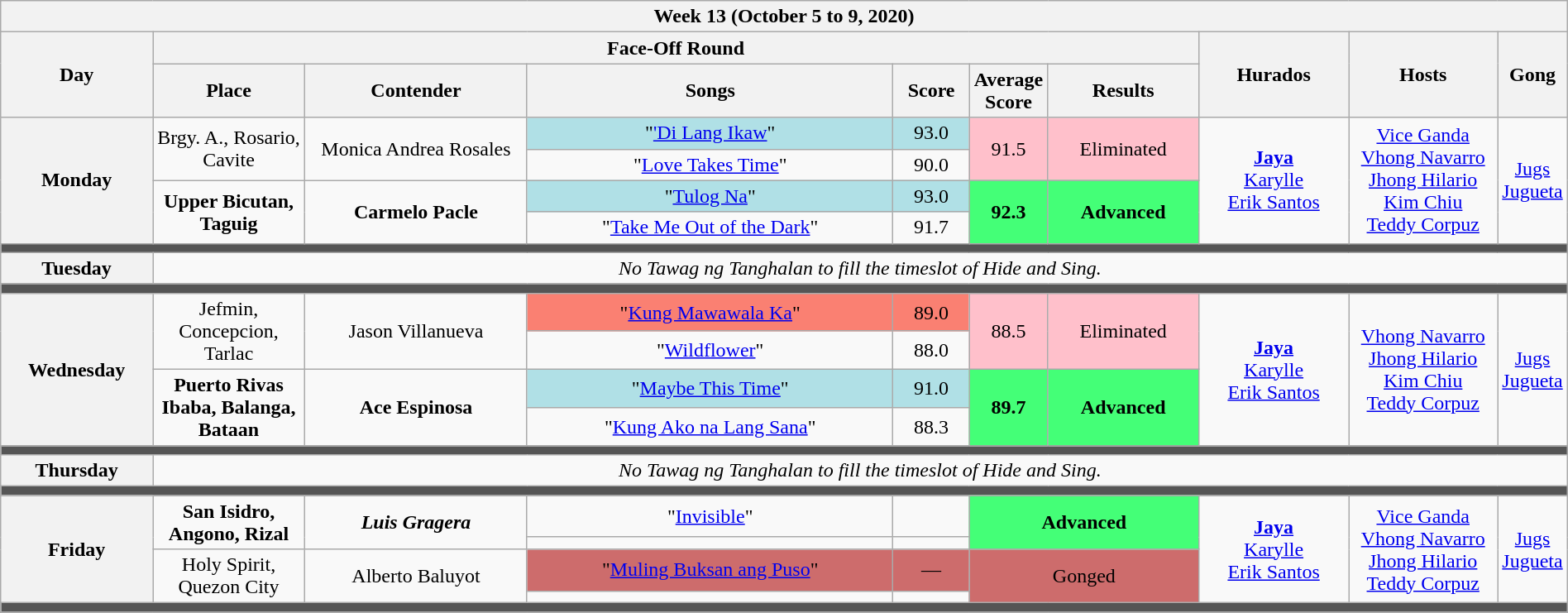<table class="wikitable mw-collapsible mw-collapsed"" style="text-align:center; width:100%">
<tr>
<th colspan="10">Week 13 (October 5 to 9, 2020)</th>
</tr>
<tr>
<th rowspan="2" width="10%">Day</th>
<th colspan="6">Face-Off Round</th>
<th rowspan="2" width="10%">Hurados</th>
<th rowspan="2" width="10%">Hosts</th>
<th rowspan="2" width="05%">Gong</th>
</tr>
<tr>
<th width="10%">Place</th>
<th width="15%">Contender</th>
<th width="25%">Songs</th>
<th width="05%">Score</th>
<th width="05%">Average Score</th>
<th width="10%">Results</th>
</tr>
<tr>
<th rowspan="4">Monday<br><small></small></th>
<td rowspan="2" style="background:__;">Brgy. A., Rosario, Cavite</td>
<td rowspan="2" style="background:__;">Monica Andrea Rosales</td>
<td style="background:#B0E0E6;">"<a href='#'>'Di Lang Ikaw</a>"</td>
<td style="background:#B0E0E6;">93.0</td>
<td rowspan="2" style="background:pink;">91.5</td>
<td rowspan="2" style="background:pink;">Eliminated</td>
<td rowspan="4"><strong><a href='#'>Jaya</a></strong><br> <a href='#'>Karylle</a> <br> <a href='#'>Erik Santos</a></td>
<td rowspan="4"><a href='#'>Vice Ganda</a><br><a href='#'>Vhong Navarro</a><br><a href='#'>Jhong Hilario</a><br><a href='#'>Kim Chiu</a><br><a href='#'>Teddy Corpuz</a></td>
<td rowspan="4"><a href='#'>Jugs Jugueta</a></td>
</tr>
<tr>
<td>"<a href='#'>Love Takes Time</a>"</td>
<td>90.0</td>
</tr>
<tr>
<td rowspan="2" style="background:#;"><strong>Upper Bicutan, Taguig</strong></td>
<td rowspan="2" style="background:#;"><strong>Carmelo Pacle</strong></td>
<td style="background:#B0E0E6;">"<a href='#'>Tulog Na</a>"</td>
<td style="background:#B0E0E6;">93.0</td>
<td rowspan="2" style="background:#44ff77;"><strong>92.3</strong></td>
<td rowspan="2" style="background:#44ff77;"><strong>Advanced</strong></td>
</tr>
<tr>
<td>"<a href='#'>Take Me Out of the Dark</a>"</td>
<td>91.7</td>
</tr>
<tr>
<th colspan="10" style="background:#555;"></th>
</tr>
<tr>
<th rowspan="1">Tuesday<br><small></small></th>
<td colspan="15"><em>No Tawag ng Tanghalan to fill the timeslot of Hide and Sing.</em></td>
</tr>
<tr>
<th colspan="10" style="background:#555;"></th>
</tr>
<tr>
<th rowspan="4">Wednesday<br><small></small></th>
<td rowspan="2" style="background:__;">Jefmin, Concepcion, Tarlac</td>
<td rowspan="2" style="background:__;">Jason Villanueva</td>
<td style="background:#FA8072;">"<a href='#'>Kung Mawawala Ka</a>"</td>
<td style="background:#FA8072;">89.0</td>
<td rowspan="2" style="background:pink;">88.5</td>
<td rowspan="2" style="background:pink;">Eliminated</td>
<td rowspan="4"><strong><a href='#'>Jaya</a></strong><br> <a href='#'>Karylle</a> <br> <a href='#'>Erik Santos</a></td>
<td rowspan="4"><a href='#'>Vhong Navarro</a><br><a href='#'>Jhong Hilario</a><br><a href='#'>Kim Chiu</a><br><a href='#'>Teddy Corpuz</a></td>
<td rowspan="4"><a href='#'>Jugs Jugueta</a></td>
</tr>
<tr>
<td>"<a href='#'>Wildflower</a>"</td>
<td>88.0</td>
</tr>
<tr>
<td rowspan="2" style="background:#;"><strong>Puerto Rivas Ibaba, Balanga, Bataan</strong></td>
<td rowspan="2" style="background:#;"><strong>Ace Espinosa</strong></td>
<td style="background:#B0E0E6;">"<a href='#'>Maybe This Time</a>"</td>
<td style="background:#B0E0E6;">91.0</td>
<td rowspan="2" style="background:#44ff77;"><strong>89.7</strong></td>
<td rowspan="2" style="background:#44ff77;"><strong>Advanced</strong></td>
</tr>
<tr>
<td>"<a href='#'>Kung Ako na Lang Sana</a>"</td>
<td>88.3</td>
</tr>
<tr>
<th colspan="10" style="background:#555;"></th>
</tr>
<tr>
<th rowspan="1">Thursday<br><small></small></th>
<td colspan="15"><em>No Tawag ng Tanghalan to fill the timeslot of Hide and Sing.</em></td>
</tr>
<tr>
<th colspan="10" style="background:#555;"></th>
</tr>
<tr>
<th rowspan="4">Friday<br><small></small></th>
<td rowspan="2" style="background:__;"><strong>San Isidro, Angono, Rizal</strong></td>
<td rowspan="2" style="background:__;"><strong><em>Luis Gragera</em></strong></td>
<td style="background:__;">"<a href='#'>Invisible</a>"</td>
<td></td>
<td rowspan= "2" colspan="2" style="background:#44ff77;"><strong>Advanced</strong></td>
<td rowspan="4"><strong><a href='#'>Jaya</a></strong><br> <a href='#'>Karylle</a> <br> <a href='#'>Erik Santos</a></td>
<td rowspan="4"><a href='#'>Vice Ganda</a><br><a href='#'>Vhong Navarro</a><br><a href='#'>Jhong Hilario</a><br><a href='#'>Teddy Corpuz</a></td>
<td rowspan="4"><a href='#'>Jugs Jugueta</a></td>
</tr>
<tr>
<td></td>
<td></td>
</tr>
<tr>
<td rowspan="2" style="background:#;">Holy Spirit, Quezon City</td>
<td rowspan="2" style="background:#;">Alberto Baluyot</td>
<td style="background:#CD6C6C;">"<a href='#'>Muling Buksan ang Puso</a>"</td>
<td style="background:#CD6C6C;">—</td>
<td rowspan= "2" colspan="2" style="background:#CD6C6C;">Gonged</td>
</tr>
<tr>
<td></td>
<td></td>
</tr>
<tr>
<th colspan="10" style="background:#555;"></th>
</tr>
<tr>
</tr>
</table>
